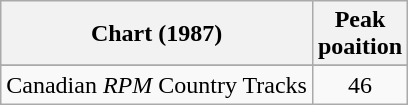<table class="wikitable sortable">
<tr>
<th align="left">Chart (1987)</th>
<th align="center">Peak<br>poaition</th>
</tr>
<tr>
</tr>
<tr>
<td align="left">Canadian <em>RPM</em> Country Tracks</td>
<td align="center">46</td>
</tr>
</table>
